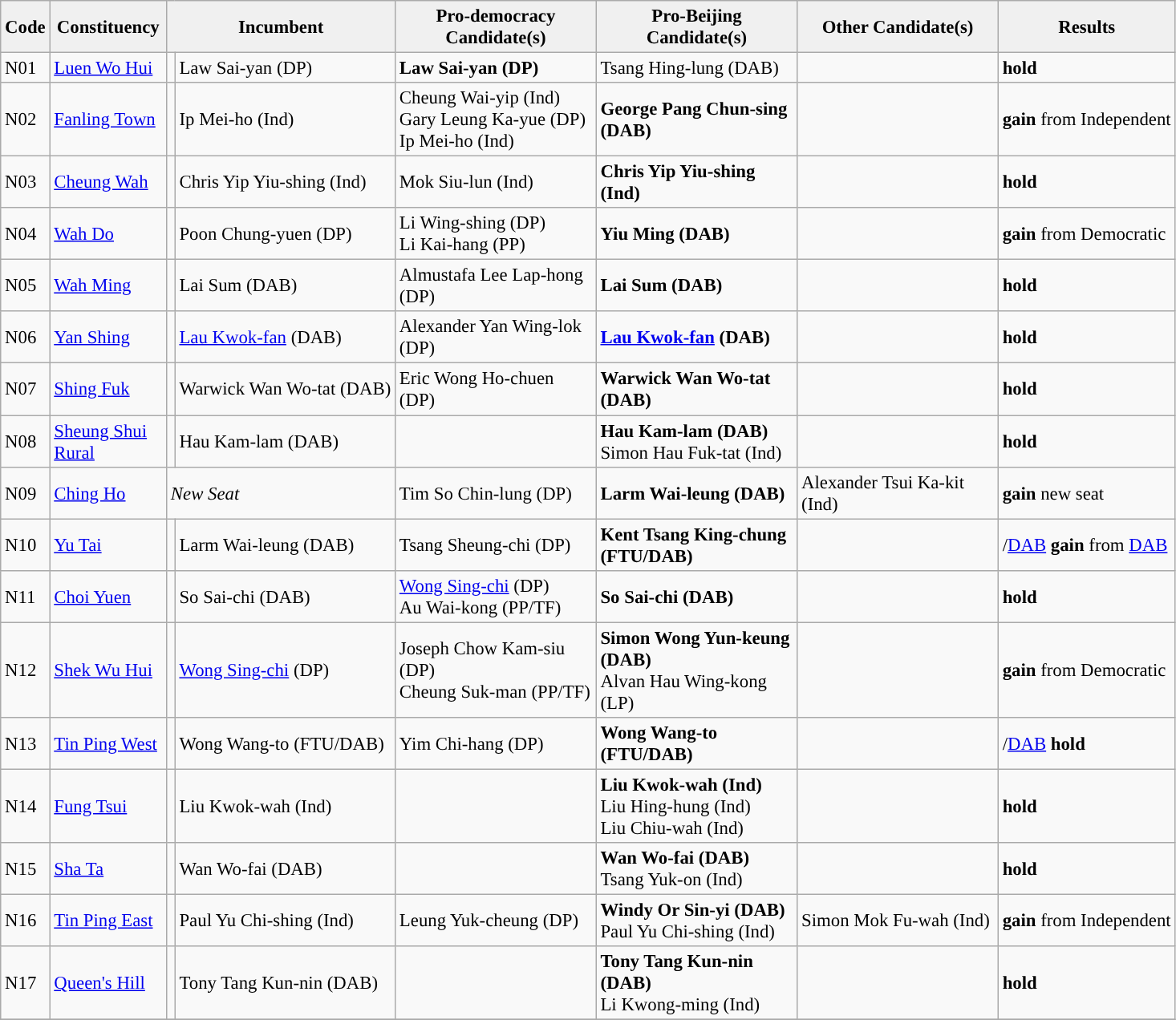<table class="wikitable" style="font-size: 95%;">
<tr>
<th align="center" style="background:#f0f0f0;" width="20px">Code</th>
<th align="center" style="background:#f0f0f0;" width="90px">Constituency</th>
<th align="center" style="background:#f0f0f0;" width="120px" colspan=2>Incumbent</th>
<th align="center" style="background:#f0f0f0;" width="160px">Pro-democracy Candidate(s)</th>
<th align="center" style="background:#f0f0f0;" width="160px">Pro-Beijing Candidate(s)</th>
<th align="center" style="background:#f0f0f0;" width="160px">Other Candidate(s)</th>
<th align="center" style="background:#f0f0f0;" width="100px" colspan="2">Results</th>
</tr>
<tr>
<td>N01</td>
<td><a href='#'>Luen Wo Hui</a></td>
<td></td>
<td>Law Sai-yan (DP)</td>
<td><strong>Law Sai-yan (DP)</strong></td>
<td>Tsang Hing-lung (DAB)</td>
<td></td>
<td> <strong>hold</strong></td>
</tr>
<tr>
<td>N02</td>
<td><a href='#'>Fanling Town</a></td>
<td></td>
<td>Ip Mei-ho (Ind)</td>
<td>Cheung Wai-yip (Ind)<br>Gary Leung Ka-yue (DP)<br>Ip Mei-ho (Ind)</td>
<td><strong>George Pang Chun-sing (DAB)</strong></td>
<td></td>
<td> <strong>gain</strong> from Independent</td>
</tr>
<tr>
<td>N03</td>
<td><a href='#'>Cheung Wah</a></td>
<td></td>
<td>Chris Yip Yiu-shing (Ind)</td>
<td>Mok Siu-lun (Ind)</td>
<td><strong>Chris Yip Yiu-shing (Ind)</strong></td>
<td></td>
<td> <strong>hold</strong></td>
</tr>
<tr>
<td>N04</td>
<td><a href='#'>Wah Do</a></td>
<td></td>
<td>Poon Chung-yuen (DP)</td>
<td>Li Wing-shing (DP) <br> Li Kai-hang (PP)</td>
<td><strong>Yiu Ming (DAB)</strong></td>
<td></td>
<td> <strong>gain</strong> from Democratic</td>
</tr>
<tr>
<td>N05</td>
<td><a href='#'>Wah Ming</a></td>
<td></td>
<td>Lai Sum (DAB)</td>
<td>Almustafa Lee Lap-hong (DP)</td>
<td><strong>Lai Sum (DAB)</strong></td>
<td></td>
<td> <strong>hold</strong></td>
</tr>
<tr>
<td>N06</td>
<td><a href='#'>Yan Shing</a></td>
<td></td>
<td><a href='#'>Lau Kwok-fan</a> (DAB)</td>
<td>Alexander Yan Wing-lok (DP)</td>
<td><strong><a href='#'>Lau Kwok-fan</a> (DAB) </strong></td>
<td></td>
<td> <strong>hold</strong></td>
</tr>
<tr>
<td>N07</td>
<td><a href='#'>Shing Fuk</a></td>
<td></td>
<td>Warwick Wan Wo-tat (DAB)</td>
<td>Eric Wong Ho-chuen (DP)</td>
<td><strong>Warwick Wan Wo-tat (DAB)</strong></td>
<td></td>
<td> <strong>hold</strong></td>
</tr>
<tr>
<td>N08</td>
<td><a href='#'>Sheung Shui Rural</a></td>
<td></td>
<td>Hau Kam-lam (DAB)</td>
<td></td>
<td><strong>Hau Kam-lam (DAB)</strong><br>Simon Hau Fuk-tat (Ind)</td>
<td></td>
<td> <strong>hold</strong></td>
</tr>
<tr>
<td>N09</td>
<td><a href='#'>Ching Ho</a></td>
<td colspan=2><em>New Seat</em></td>
<td>Tim So Chin-lung (DP)</td>
<td><strong>Larm Wai-leung (DAB)</strong></td>
<td>Alexander Tsui Ka-kit (Ind)</td>
<td> <strong>gain</strong> new seat</td>
</tr>
<tr>
<td>N10</td>
<td><a href='#'>Yu Tai</a></td>
<td></td>
<td>Larm Wai-leung (DAB)</td>
<td>Tsang Sheung-chi (DP)</td>
<td><strong>Kent Tsang King-chung (FTU/DAB)</strong></td>
<td></td>
<td>/<a href='#'>DAB</a> <strong>gain</strong> from <a href='#'>DAB</a></td>
</tr>
<tr>
<td>N11</td>
<td><a href='#'>Choi Yuen</a></td>
<td></td>
<td>So Sai-chi (DAB)</td>
<td><a href='#'>Wong Sing-chi</a> (DP) <br>Au Wai-kong (PP/TF)</td>
<td><strong>So Sai-chi (DAB)</strong></td>
<td></td>
<td> <strong>hold</strong></td>
</tr>
<tr>
<td>N12</td>
<td><a href='#'>Shek Wu Hui</a></td>
<td></td>
<td><a href='#'>Wong Sing-chi</a> (DP)</td>
<td>Joseph Chow Kam-siu (DP) <br> Cheung Suk-man (PP/TF)</td>
<td><strong>Simon Wong Yun-keung (DAB)</strong><br>Alvan Hau Wing-kong (LP)</td>
<td></td>
<td> <strong>gain</strong> from Democratic</td>
</tr>
<tr>
<td>N13</td>
<td><a href='#'>Tin Ping West</a></td>
<td></td>
<td>Wong Wang-to (FTU/DAB)</td>
<td>Yim Chi-hang (DP)</td>
<td><strong>Wong Wang-to (FTU/DAB)</strong></td>
<td></td>
<td>/<a href='#'>DAB</a> <strong>hold</strong></td>
</tr>
<tr>
<td>N14</td>
<td><a href='#'>Fung Tsui</a></td>
<td></td>
<td>Liu Kwok-wah (Ind)</td>
<td></td>
<td><strong>Liu Kwok-wah (Ind)</strong><br>Liu Hing-hung (Ind)<br>Liu Chiu-wah (Ind)</td>
<td></td>
<td> <strong>hold</strong></td>
</tr>
<tr>
<td>N15</td>
<td><a href='#'>Sha Ta</a></td>
<td></td>
<td>Wan Wo-fai (DAB)</td>
<td></td>
<td><strong>Wan Wo-fai (DAB)</strong><br>Tsang Yuk-on (Ind)</td>
<td></td>
<td> <strong>hold</strong></td>
</tr>
<tr>
<td>N16</td>
<td><a href='#'>Tin Ping East</a></td>
<td></td>
<td>Paul Yu Chi-shing (Ind)</td>
<td>Leung Yuk-cheung (DP)</td>
<td><strong>Windy Or Sin-yi (DAB)</strong><br> Paul Yu Chi-shing (Ind)</td>
<td>Simon Mok Fu-wah (Ind)</td>
<td> <strong>gain</strong> from Independent</td>
</tr>
<tr>
<td>N17</td>
<td><a href='#'>Queen's Hill</a></td>
<td></td>
<td>Tony Tang Kun-nin (DAB)</td>
<td></td>
<td><strong>Tony Tang Kun-nin (DAB)</strong><br>Li Kwong-ming (Ind)</td>
<td></td>
<td> <strong>hold</strong></td>
</tr>
<tr>
</tr>
</table>
